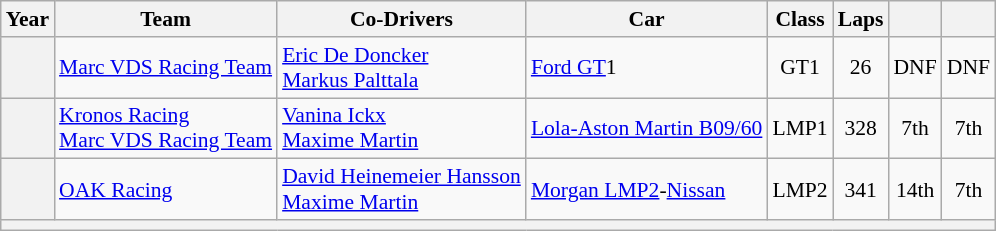<table class="wikitable" style="text-align:center; font-size:90%">
<tr>
<th>Year</th>
<th>Team</th>
<th>Co-Drivers</th>
<th>Car</th>
<th>Class</th>
<th>Laps</th>
<th></th>
<th></th>
</tr>
<tr>
<th></th>
<td align="left"> <a href='#'>Marc VDS Racing Team</a></td>
<td align="left"> <a href='#'>Eric De Doncker</a><br> <a href='#'>Markus Palttala</a></td>
<td align="left"><a href='#'>Ford GT</a>1</td>
<td>GT1</td>
<td>26</td>
<td>DNF</td>
<td>DNF</td>
</tr>
<tr>
<th></th>
<td align="left"> <a href='#'>Kronos Racing</a><br> <a href='#'>Marc VDS Racing Team</a></td>
<td align="left"> <a href='#'>Vanina Ickx</a><br> <a href='#'>Maxime Martin</a></td>
<td align="left"><a href='#'>Lola-Aston Martin B09/60</a></td>
<td>LMP1</td>
<td>328</td>
<td>7th</td>
<td>7th</td>
</tr>
<tr>
<th></th>
<td align="left"> <a href='#'>OAK Racing</a></td>
<td align="left"> <a href='#'>David Heinemeier Hansson</a><br> <a href='#'>Maxime Martin</a></td>
<td align="left"><a href='#'>Morgan LMP2</a>-<a href='#'>Nissan</a></td>
<td>LMP2</td>
<td>341</td>
<td>14th</td>
<td>7th</td>
</tr>
<tr>
<th colspan="8"></th>
</tr>
</table>
